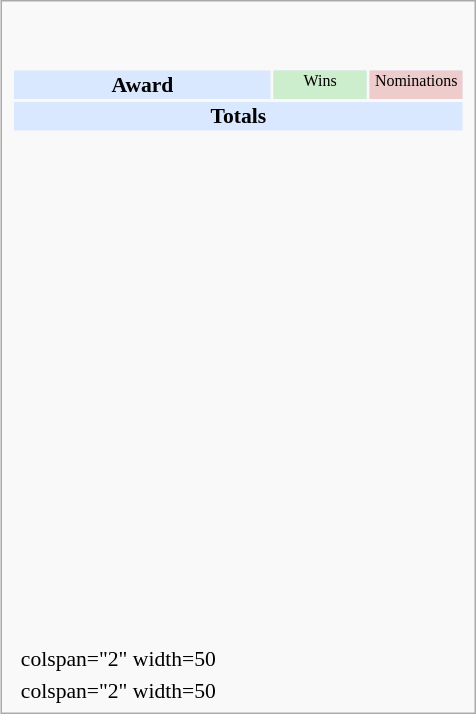<table class="infobox" style="width: 22em; text-align: left; font-size: 90%; vertical-align: middle;">
<tr>
<td colspan="3" style="text-align:center;"><br></td>
</tr>
<tr>
<td colspan="3"><br><table class="collapsible collapsed" style="width:100%;">
<tr style="background:#d9e8ff; text-align:center;">
<th style="vertical-align: middle;">Award</th>
<td style="background:#cec; font-size:8pt; width:60px;">Wins</td>
<td style="background:#ecc; font-size:8pt; width:60px;">Nominations</td>
</tr>
<tr style="background:#d9e8ff;">
<td colspan="3" style="text-align:center;"><strong>Totals</strong></td>
</tr>
<tr>
<td style="text-align:center;"><br></td>
<td></td>
<td></td>
</tr>
<tr>
<td style="text-align:center;"><br></td>
<td></td>
<td></td>
</tr>
<tr>
<td style="text-align:center;"><br></td>
<td></td>
<td></td>
</tr>
<tr>
<td style="text-align:center;"><br></td>
<td></td>
<td></td>
</tr>
<tr>
<td style="text-align:center;"><br></td>
<td></td>
<td></td>
</tr>
<tr>
<td style="text-align:center;"><br></td>
<td></td>
<td></td>
</tr>
<tr>
<td style="text-align:center;"><br></td>
<td></td>
<td></td>
</tr>
<tr>
<td style="text-align:center;"><br></td>
<td></td>
<td></td>
</tr>
<tr>
<td style="text-align:center;"><br></td>
<td></td>
<td></td>
</tr>
<tr>
<td style="text-align:center;"><br></td>
<td></td>
<td></td>
</tr>
<tr>
<td style="text-align:center;"><br></td>
<td></td>
<td></td>
</tr>
<tr>
<td style="text-align:center;"><br></td>
<td></td>
<td></td>
</tr>
<tr>
<td style="text-align:center;"><br></td>
<td></td>
<td></td>
</tr>
<tr>
<td style="text-align:center;"><br></td>
<td></td>
<td></td>
</tr>
<tr>
<td style="text-align:center;"><br></td>
<td></td>
<td></td>
</tr>
<tr>
<td style="text-align:center;"><br></td>
<td></td>
<td></td>
</tr>
<tr>
</tr>
</table>
</td>
</tr>
<tr>
<td></td>
<td>colspan="2" width=50 </td>
</tr>
<tr>
<td></td>
<td>colspan="2" width=50 </td>
</tr>
</table>
